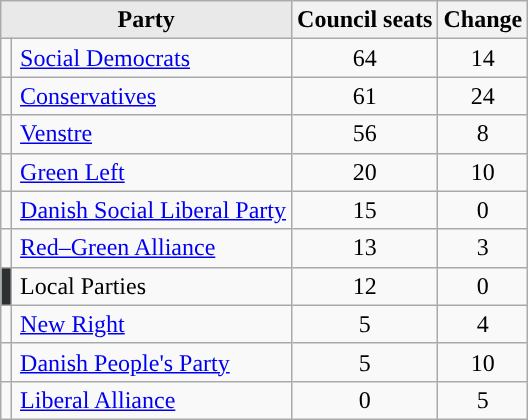<table class="wikitable">
<tr>
<th style="background-color:#E9E9E9" colspan="2">Party</th>
<th style="background-color":#E9E9E9">Council seats</th>
<th style="background-color":#E9E9E9">Change</th>
</tr>
<tr>
<td style="background:"></td>
<td style="padding-left:5px;"><a href='#'>Social Democrats</a></td>
<td align="center">64</td>
<td align="center"> 14</td>
</tr>
<tr>
<td style="background:"></td>
<td style="padding-left:5px;"><a href='#'>Conservatives</a></td>
<td align="center">61</td>
<td align="center"> 24</td>
</tr>
<tr>
<td style="background:"></td>
<td style="padding-left:5px;"><a href='#'>Venstre</a></td>
<td align="center">56</td>
<td align="center"> 8</td>
</tr>
<tr>
<td style="background:"></td>
<td style="padding-left:5px;"><a href='#'>Green Left</a></td>
<td align="center">20</td>
<td align="center"> 10</td>
</tr>
<tr>
<td style="background:"></td>
<td style="padding-left:5px;"><a href='#'>Danish Social Liberal Party</a></td>
<td align="center">15</td>
<td align="center"> 0</td>
</tr>
<tr>
<td style="background:"></td>
<td style="padding-left:5px;"><a href='#'>Red–Green Alliance</a></td>
<td align="center">13</td>
<td align="center"> 3</td>
</tr>
<tr>
<td style="background:#2c3030; text-align:center;"></td>
<td style="padding-left:5px;">Local Parties</td>
<td align="center">12</td>
<td align="center"> 0</td>
</tr>
<tr>
<td style="background:"></td>
<td style="padding-left:5px;"><a href='#'>New Right</a></td>
<td align="center">5</td>
<td align="center"> 4</td>
</tr>
<tr>
<td style="background:"></td>
<td style="padding-left:5px;"><a href='#'>Danish People's Party</a></td>
<td align="center">5</td>
<td align="center"> 10</td>
</tr>
<tr>
<td style="background:"></td>
<td style="padding-left:5px;"><a href='#'>Liberal Alliance</a></td>
<td align="center">0</td>
<td align="center"> 5</td>
</tr>
</table>
